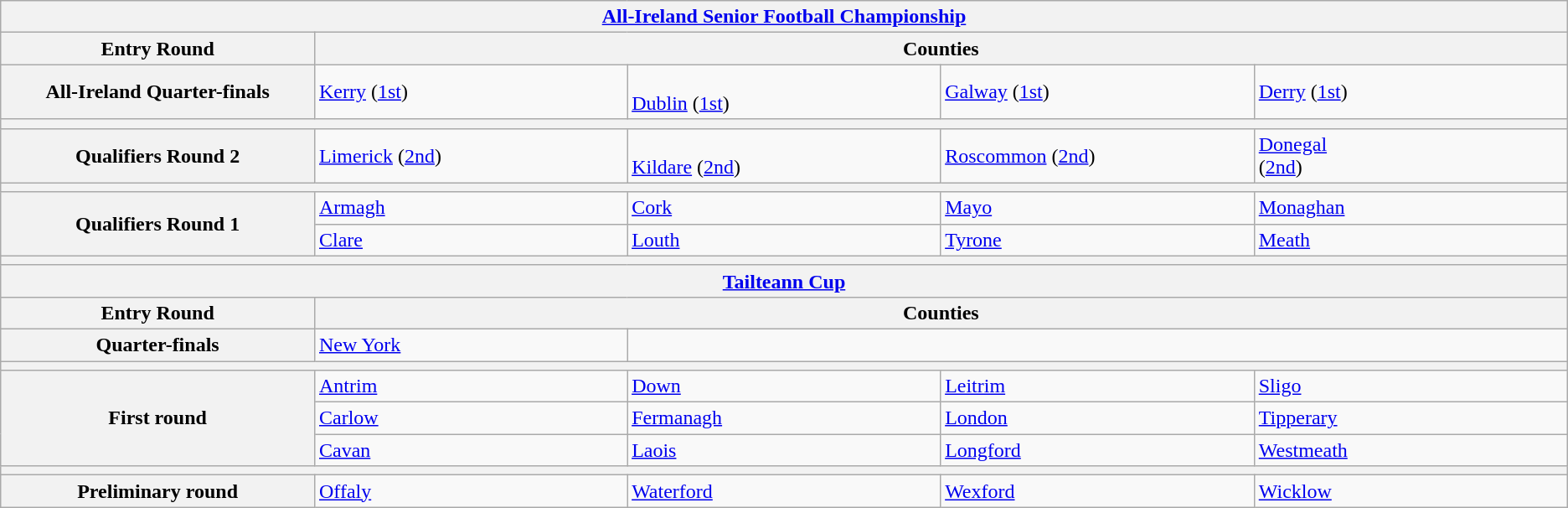<table class="wikitable">
<tr>
<th colspan="5"><a href='#'>All-Ireland Senior Football Championship</a></th>
</tr>
<tr>
<th width="250">Entry Round</th>
<th colspan="4" width="250">Counties</th>
</tr>
<tr>
<th>All-Ireland Quarter-finals</th>
<td width="250"> <a href='#'>Kerry</a> (<a href='#'>1st</a>)</td>
<td width="250"><br> <a href='#'>Dublin</a> (<a href='#'>1st</a>)</td>
<td width="250"> <a href='#'>Galway</a> (<a href='#'>1st</a>)</td>
<td width="250"> <a href='#'>Derry</a> (<a href='#'>1st</a>)</td>
</tr>
<tr>
<th colspan="5"></th>
</tr>
<tr>
<th>Qualifiers Round 2</th>
<td> <a href='#'>Limerick</a> (<a href='#'>2nd</a>)</td>
<td><br> <a href='#'>Kildare</a> (<a href='#'>2nd</a>)</td>
<td> <a href='#'>Roscommon</a> (<a href='#'>2nd</a>)</td>
<td> <a href='#'>Donegal</a><br>(<a href='#'>2nd</a>)</td>
</tr>
<tr>
<th colspan="5"></th>
</tr>
<tr>
<th rowspan="2">Qualifiers Round 1</th>
<td> <a href='#'>Armagh</a></td>
<td> <a href='#'>Cork</a></td>
<td> <a href='#'>Mayo</a></td>
<td> <a href='#'>Monaghan</a></td>
</tr>
<tr>
<td> <a href='#'>Clare</a></td>
<td> <a href='#'>Louth</a></td>
<td> <a href='#'>Tyrone</a></td>
<td> <a href='#'>Meath</a></td>
</tr>
<tr>
<th colspan="5"></th>
</tr>
<tr>
<th colspan="5"><a href='#'>Tailteann Cup</a></th>
</tr>
<tr>
<th>Entry Round</th>
<th colspan="4">Counties</th>
</tr>
<tr>
<th>Quarter-finals</th>
<td> <a href='#'>New York</a></td>
<td colspan="3"></td>
</tr>
<tr>
<th colspan="5"></th>
</tr>
<tr>
<th rowspan="3">First round</th>
<td> <a href='#'>Antrim</a></td>
<td> <a href='#'>Down</a></td>
<td> <a href='#'>Leitrim</a></td>
<td> <a href='#'>Sligo</a></td>
</tr>
<tr>
<td> <a href='#'>Carlow</a></td>
<td> <a href='#'>Fermanagh</a></td>
<td> <a href='#'>London</a></td>
<td> <a href='#'>Tipperary</a></td>
</tr>
<tr>
<td> <a href='#'>Cavan</a></td>
<td> <a href='#'>Laois</a></td>
<td> <a href='#'>Longford</a></td>
<td> <a href='#'>Westmeath</a></td>
</tr>
<tr>
<th colspan="5"></th>
</tr>
<tr>
<th>Preliminary round</th>
<td> <a href='#'>Offaly</a></td>
<td> <a href='#'>Waterford</a></td>
<td> <a href='#'>Wexford</a></td>
<td> <a href='#'>Wicklow</a></td>
</tr>
</table>
